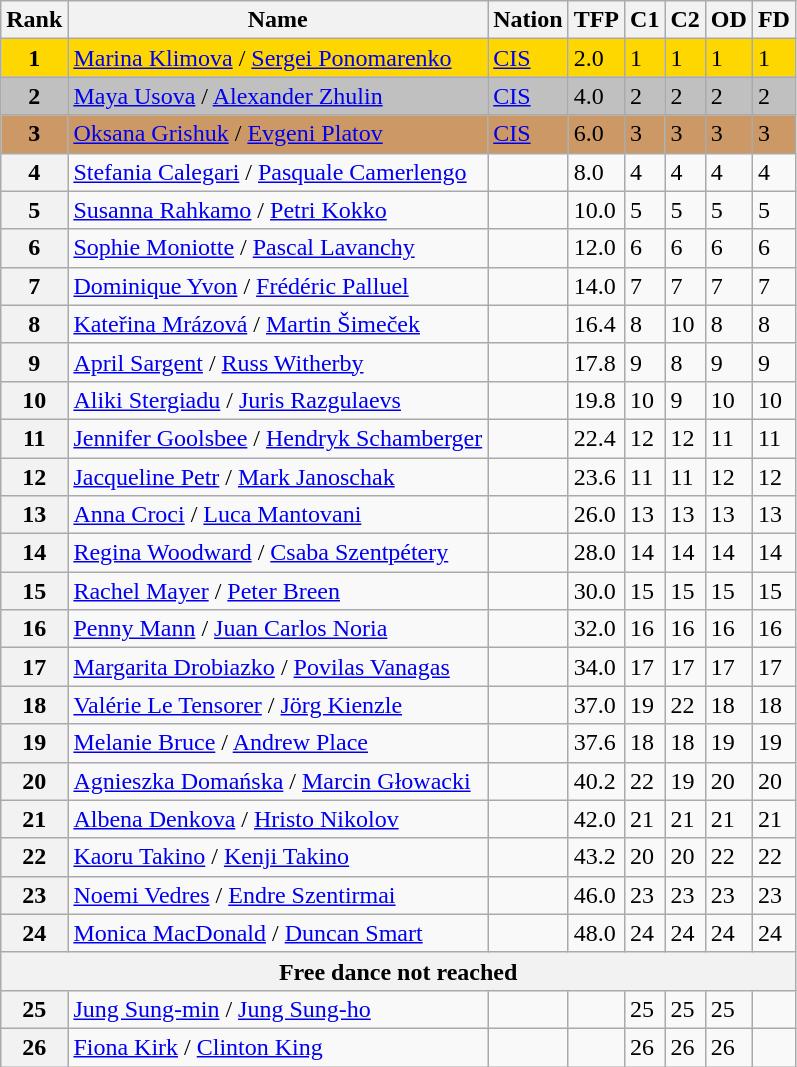<table class="wikitable">
<tr>
<th>Rank</th>
<th>Name</th>
<th>Nation</th>
<th>TFP</th>
<th>C1</th>
<th>C2</th>
<th>OD</th>
<th>FD</th>
</tr>
<tr bgcolor=gold>
<td align=center><strong>1</strong></td>
<td><a href='#'>Marina Klimova</a> / <a href='#'>Sergei Ponomarenko</a></td>
<td> <a href='#'>CIS</a></td>
<td>2.0</td>
<td>1</td>
<td>1</td>
<td>1</td>
<td>1</td>
</tr>
<tr bgcolor=silver>
<td align=center><strong>2</strong></td>
<td><a href='#'>Maya Usova</a> / <a href='#'>Alexander Zhulin</a></td>
<td> <a href='#'>CIS</a></td>
<td>4.0</td>
<td>2</td>
<td>2</td>
<td>2</td>
<td>2</td>
</tr>
<tr bgcolor=cc9966>
<td align=center><strong>3</strong></td>
<td><a href='#'>Oksana Grishuk</a> / <a href='#'>Evgeni Platov</a></td>
<td> <a href='#'>CIS</a></td>
<td>6.0</td>
<td>3</td>
<td>3</td>
<td>3</td>
<td>3</td>
</tr>
<tr>
<th>4</th>
<td><a href='#'>Stefania Calegari</a> / <a href='#'>Pasquale Camerlengo</a></td>
<td></td>
<td>8.0</td>
<td>4</td>
<td>4</td>
<td>4</td>
<td>4</td>
</tr>
<tr>
<th>5</th>
<td><a href='#'>Susanna Rahkamo</a> / <a href='#'>Petri Kokko</a></td>
<td></td>
<td>10.0</td>
<td>5</td>
<td>5</td>
<td>5</td>
<td>5</td>
</tr>
<tr>
<th>6</th>
<td><a href='#'>Sophie Moniotte</a> / <a href='#'>Pascal Lavanchy</a></td>
<td></td>
<td>12.0</td>
<td>6</td>
<td>6</td>
<td>6</td>
<td>6</td>
</tr>
<tr>
<th>7</th>
<td><a href='#'>Dominique Yvon</a> / <a href='#'>Frédéric Palluel</a></td>
<td></td>
<td>14.0</td>
<td>7</td>
<td>7</td>
<td>7</td>
<td>7</td>
</tr>
<tr>
<th>8</th>
<td><a href='#'>Kateřina Mrázová</a> / <a href='#'>Martin Šimeček</a></td>
<td></td>
<td>16.4</td>
<td>8</td>
<td>10</td>
<td>8</td>
<td>8</td>
</tr>
<tr>
<th>9</th>
<td><a href='#'>April Sargent</a> / <a href='#'>Russ Witherby</a></td>
<td></td>
<td>17.8</td>
<td>9</td>
<td>8</td>
<td>9</td>
<td>9</td>
</tr>
<tr>
<th>10</th>
<td><a href='#'>Aliki Stergiadu</a> / <a href='#'>Juris Razgulaevs</a></td>
<td></td>
<td>19.8</td>
<td>10</td>
<td>9</td>
<td>10</td>
<td>10</td>
</tr>
<tr>
<th>11</th>
<td><a href='#'>Jennifer Goolsbee</a> / <a href='#'>Hendryk Schamberger</a></td>
<td></td>
<td>22.4</td>
<td>12</td>
<td>12</td>
<td>11</td>
<td>11</td>
</tr>
<tr>
<th>12</th>
<td><a href='#'>Jacqueline Petr</a> / <a href='#'>Mark Janoschak</a></td>
<td></td>
<td>23.6</td>
<td>11</td>
<td>11</td>
<td>12</td>
<td>12</td>
</tr>
<tr>
<th>13</th>
<td><a href='#'>Anna Croci</a> / <a href='#'>Luca Mantovani</a></td>
<td></td>
<td>26.0</td>
<td>13</td>
<td>13</td>
<td>13</td>
<td>13</td>
</tr>
<tr>
<th>14</th>
<td><a href='#'>Regina Woodward</a> / <a href='#'>Csaba Szentpétery</a></td>
<td></td>
<td>28.0</td>
<td>14</td>
<td>14</td>
<td>14</td>
<td>14</td>
</tr>
<tr>
<th>15</th>
<td><a href='#'>Rachel Mayer</a> / <a href='#'>Peter Breen</a></td>
<td></td>
<td>30.0</td>
<td>15</td>
<td>15</td>
<td>15</td>
<td>15</td>
</tr>
<tr>
<th>16</th>
<td><a href='#'>Penny Mann</a> / <a href='#'>Juan Carlos Noria</a></td>
<td></td>
<td>32.0</td>
<td>16</td>
<td>16</td>
<td>16</td>
<td>16</td>
</tr>
<tr>
<th>17</th>
<td><a href='#'>Margarita Drobiazko</a> / <a href='#'>Povilas Vanagas</a></td>
<td></td>
<td>34.0</td>
<td>17</td>
<td>17</td>
<td>17</td>
<td>17</td>
</tr>
<tr>
<th>18</th>
<td><a href='#'>Valérie Le Tensorer</a> / <a href='#'>Jörg Kienzle</a></td>
<td></td>
<td>37.0</td>
<td>19</td>
<td>22</td>
<td>18</td>
<td>18</td>
</tr>
<tr>
<th>19</th>
<td><a href='#'>Melanie Bruce</a> / <a href='#'>Andrew Place</a></td>
<td></td>
<td>37.6</td>
<td>18</td>
<td>18</td>
<td>19</td>
<td>19</td>
</tr>
<tr>
<th>20</th>
<td><a href='#'>Agnieszka Domańska</a> / <a href='#'>Marcin Głowacki</a></td>
<td></td>
<td>40.2</td>
<td>22</td>
<td>19</td>
<td>20</td>
<td>20</td>
</tr>
<tr>
<th>21</th>
<td><a href='#'>Albena Denkova</a> / <a href='#'>Hristo Nikolov</a></td>
<td></td>
<td>42.0</td>
<td>21</td>
<td>21</td>
<td>21</td>
<td>21</td>
</tr>
<tr>
<th>22</th>
<td><a href='#'>Kaoru Takino</a> / <a href='#'>Kenji Takino</a></td>
<td></td>
<td>43.2</td>
<td>20</td>
<td>20</td>
<td>22</td>
<td>22</td>
</tr>
<tr>
<th>23</th>
<td><a href='#'>Noemi Vedres</a> / <a href='#'>Endre Szentirmai</a></td>
<td></td>
<td>46.0</td>
<td>23</td>
<td>23</td>
<td>23</td>
<td>23</td>
</tr>
<tr>
<th>24</th>
<td><a href='#'>Monica MacDonald</a> / <a href='#'>Duncan Smart</a></td>
<td></td>
<td>48.0</td>
<td>24</td>
<td>24</td>
<td>24</td>
<td>24</td>
</tr>
<tr>
<th colspan=8>Free dance not reached</th>
</tr>
<tr>
<th>25</th>
<td><a href='#'>Jung Sung-min</a> / <a href='#'>Jung Sung-ho</a></td>
<td></td>
<td></td>
<td>25</td>
<td>25</td>
<td>25</td>
<td></td>
</tr>
<tr>
<th>26</th>
<td><a href='#'>Fiona Kirk</a> / <a href='#'>Clinton King</a></td>
<td></td>
<td></td>
<td>26</td>
<td>26</td>
<td>26</td>
<td></td>
</tr>
</table>
